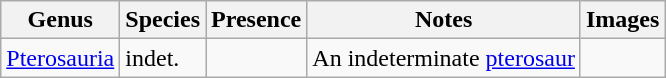<table class="wikitable" align="center">
<tr>
<th>Genus</th>
<th>Species</th>
<th>Presence</th>
<th>Notes</th>
<th>Images</th>
</tr>
<tr>
<td><a href='#'>Pterosauria</a></td>
<td>indet.</td>
<td></td>
<td>An indeterminate <a href='#'>pterosaur</a></td>
<td></td>
</tr>
</table>
